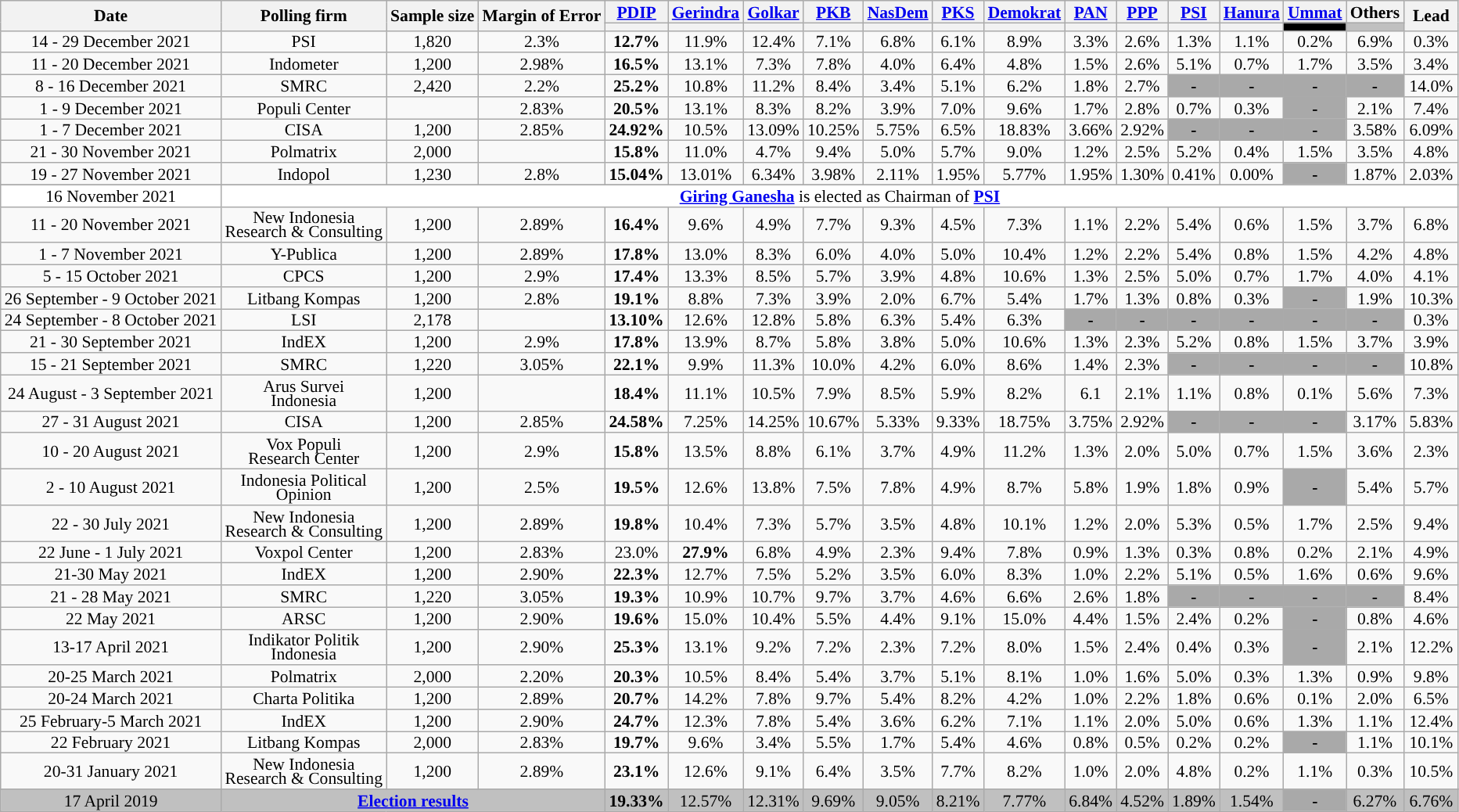<table class="wikitable sortable" style="text-align:center;font-size:90%;line-height:12px">
<tr>
<th rowspan="2">Date</th>
<th rowspan="2">Polling firm</th>
<th rowspan="2">Sample size</th>
<th rowspan="2">Margin of Error</th>
<th><a href='#'>PDIP</a></th>
<th><a href='#'>Gerindra</a></th>
<th><a href='#'>Golkar</a></th>
<th><a href='#'>PKB</a></th>
<th><a href='#'>NasDem</a></th>
<th><a href='#'>PKS</a></th>
<th><a href='#'>Demokrat</a></th>
<th><a href='#'>PAN</a></th>
<th><a href='#'>PPP</a></th>
<th><a href='#'>PSI</a></th>
<th><a href='#'>Hanura</a></th>
<th><a href='#'>Ummat</a></th>
<th>Others</th>
<th style="width:40px;" rowspan="2">Lead</th>
</tr>
<tr>
<th style="background:"></th>
<th style="background:"></th>
<th style="background:"></th>
<th style="background:"></th>
<th style="background:"></th>
<th style="background:"></th>
<th style="background:"></th>
<th style="background:"></th>
<th style="background:"></th>
<th style="background:"></th>
<th style="background:"></th>
<th style="background:#000000"></th>
<th style="background:#C0C0C0"></th>
</tr>
<tr>
<td data-sort-value="2-1-2022">14 - 29 December 2021</td>
<td>PSI</td>
<td>1,820</td>
<td>2.3%</td>
<td style="background-color:#"><strong>12.7%</strong></td>
<td>11.9%</td>
<td>12.4%</td>
<td>7.1%</td>
<td>6.8%</td>
<td>6.1%</td>
<td>8.9%</td>
<td>3.3%</td>
<td>2.6%</td>
<td>1.3%</td>
<td>1.1%</td>
<td>0.2%</td>
<td>6.9%</td>
<td style="background:">0.3%</td>
</tr>
<tr>
<td data-sort-value="30-12-2021">11 - 20 December 2021</td>
<td>Indometer</td>
<td>1,200</td>
<td>2.98%</td>
<td style="background-color:#"><strong>16.5%</strong></td>
<td>13.1%</td>
<td>7.3%</td>
<td>7.8%</td>
<td>4.0%</td>
<td>6.4%</td>
<td>4.8%</td>
<td>1.5%</td>
<td>2.6%</td>
<td>5.1%</td>
<td>0.7%</td>
<td>1.7%</td>
<td>3.5%</td>
<td style="background:">3.4%</td>
</tr>
<tr>
<td data-sort-value="28-12-2021">8 - 16 December 2021</td>
<td>SMRC</td>
<td>2,420</td>
<td>2.2%</td>
<td style="background-color:#"><strong>25.2%</strong></td>
<td>10.8%</td>
<td>11.2%</td>
<td>8.4%</td>
<td>3.4%</td>
<td>5.1%</td>
<td>6.2%</td>
<td>1.8%</td>
<td>2.7%</td>
<td style="background:#A9A9A9"><strong>-</strong></td>
<td style="background:#A9A9A9"><strong>-</strong></td>
<td style="background:#A9A9A9"><strong>-</strong></td>
<td style="background:#A9A9A9"><strong>-</strong></td>
<td style="background:">14.0%</td>
</tr>
<tr>
<td data-sort-value="20-12-2021">1 - 9 December 2021</td>
<td>Populi Center</td>
<td></td>
<td>2.83%</td>
<td style="background-color:#"><strong>20.5%</strong></td>
<td>13.1%</td>
<td>8.3%</td>
<td>8.2%</td>
<td>3.9%</td>
<td>7.0%</td>
<td>9.6%</td>
<td>1.7%</td>
<td>2.8%</td>
<td>0.7%</td>
<td>0.3%</td>
<td style="background:#A9A9A9"><strong>-</strong></td>
<td>2.1%</td>
<td style="background:">7.4%</td>
</tr>
<tr>
<td data-sort-value="10-12-2021">1 - 7 December 2021</td>
<td>CISA</td>
<td>1,200</td>
<td>2.85%</td>
<td style="background-color:#"><strong>24.92%</strong></td>
<td>10.5%</td>
<td>13.09%</td>
<td>10.25%</td>
<td>5.75%</td>
<td>6.5%</td>
<td>18.83%</td>
<td>3.66%</td>
<td>2.92%</td>
<td style="background:#A9A9A9"><strong>-</strong></td>
<td style="background:#A9A9A9"><strong>-</strong></td>
<td style="background:#A9A9A9"><strong>-</strong></td>
<td>3.58%</td>
<td style="background:">6.09%</td>
</tr>
<tr>
<td data-sort-value="13-12-2021">21 - 30 November 2021</td>
<td>Polmatrix</td>
<td>2,000</td>
<td></td>
<td style="background-color:#"><strong>15.8%</strong></td>
<td>11.0%</td>
<td>4.7%</td>
<td>9.4%</td>
<td>5.0%</td>
<td>5.7%</td>
<td>9.0%</td>
<td>1.2%</td>
<td>2.5%</td>
<td>5.2%</td>
<td>0.4%</td>
<td>1.5%</td>
<td>3.5%</td>
<td style="background:">4.8%</td>
</tr>
<tr>
<td data-sort-value="13-12-2021">19 - 27 November 2021</td>
<td>Indopol</td>
<td>1,230</td>
<td>2.8%</td>
<td style="background-color:#"><strong>15.04%</strong></td>
<td>13.01%</td>
<td>6.34%</td>
<td>3.98%</td>
<td>2.11%</td>
<td>1.95%</td>
<td>5.77%</td>
<td>1.95%</td>
<td>1.30%</td>
<td>0.41%</td>
<td>0.00%</td>
<td style="background:#A9A9A9"><strong>-</strong></td>
<td>1.87%</td>
<td style="background:">2.03%</td>
</tr>
<tr>
</tr>
<tr style=background:white>
<td data-sort-value=17-11-2021>16 November 2021</td>
<td colspan=17><strong><a href='#'>Giring Ganesha</a></strong> is elected as Chairman of <strong><a href='#'>PSI</a></strong></td>
</tr>
<tr>
<td data-sort-value="13-11-2021">11 - 20 November 2021</td>
<td>New Indonesia<br>Research & Consulting</td>
<td>1,200</td>
<td>2.89%</td>
<td style="background-color:#"><strong>16.4%</strong></td>
<td>9.6%</td>
<td>4.9%</td>
<td>7.7%</td>
<td>9.3%</td>
<td>4.5%</td>
<td>7.3%</td>
<td>1.1%</td>
<td>2.2%</td>
<td>5.4%</td>
<td>0.6%</td>
<td>1.5%</td>
<td>3.7%</td>
<td style="background:">6.8%</td>
</tr>
<tr>
<td data-sort-value="13-11-2021">1 - 7 November 2021</td>
<td>Y-Publica</td>
<td>1,200</td>
<td>2.89%</td>
<td style="background-color:#"><strong>17.8%</strong></td>
<td>13.0%</td>
<td>8.3%</td>
<td>6.0%</td>
<td>4.0%</td>
<td>5.0%</td>
<td>10.4%</td>
<td>1.2%</td>
<td>2.2%</td>
<td>5.4%</td>
<td>0.8%</td>
<td>1.5%</td>
<td>4.2%</td>
<td style="background:">4.8%</td>
</tr>
<tr>
<td data-sort-value="22-10-2021">5 - 15 October 2021</td>
<td>CPCS</td>
<td>1,200</td>
<td>2.9%</td>
<td style="background-color:#"><strong>17.4%</strong></td>
<td>13.3%</td>
<td>8.5%</td>
<td>5.7%</td>
<td>3.9%</td>
<td>4.8%</td>
<td>10.6%</td>
<td>1.3%</td>
<td>2.5%</td>
<td>5.0%</td>
<td>0.7%</td>
<td>1.7%</td>
<td>4.0%</td>
<td style="background:">4.1%</td>
</tr>
<tr>
<td data-sort-value="21-10-2021">26 September - 9 October 2021</td>
<td>Litbang Kompas</td>
<td>1,200</td>
<td>2.8%</td>
<td style="background-color:#"><strong>19.1%</strong></td>
<td>8.8%</td>
<td>7.3%</td>
<td>3.9%</td>
<td>2.0%</td>
<td>6.7%</td>
<td>5.4%</td>
<td>1.7%</td>
<td>1.3%</td>
<td>0.8%</td>
<td>0.3%</td>
<td style="background:#A9A9A9"><strong>-</strong></td>
<td>1.9%</td>
<td style="background:">10.3%</td>
</tr>
<tr>
<td data-sort-value="13-10-2021">24 September - 8 October 2021</td>
<td>LSI</td>
<td>2,178</td>
<td></td>
<td style="background-color:#"><strong>13.10%</strong></td>
<td>12.6%</td>
<td>12.8%</td>
<td>5.8%</td>
<td>6.3%</td>
<td>5.4%</td>
<td>6.3%</td>
<td style="background:#A9A9A9"><strong>-</strong></td>
<td style="background:#A9A9A9"><strong>-</strong></td>
<td style="background:#A9A9A9"><strong>-</strong></td>
<td style="background:#A9A9A9"><strong>-</strong></td>
<td style="background:#A9A9A9"><strong>-</strong></td>
<td style="background:#A9A9A9"><strong>-</strong></td>
<td style="background:">0.3%</td>
</tr>
<tr>
<td data-sort-value="7-10-2021">21 - 30 September 2021</td>
<td>IndEX</td>
<td>1,200</td>
<td>2.9%</td>
<td style="background-color:#"><strong>17.8%</strong></td>
<td>13.9%</td>
<td>8.7%</td>
<td>5.8%</td>
<td>3.8%</td>
<td>5.0%</td>
<td>10.6%</td>
<td>1.3%</td>
<td>2.3%</td>
<td>5.2%</td>
<td>0.8%</td>
<td>1.5%</td>
<td>3.7%</td>
<td style="background:">3.9%</td>
</tr>
<tr>
<td data-sort-value="7-10-2021">15 - 21 September 2021</td>
<td>SMRC</td>
<td>1,220</td>
<td>3.05%</td>
<td style="background-color:#"><strong>22.1%</strong></td>
<td>9.9%</td>
<td>11.3%</td>
<td>10.0%</td>
<td>4.2%</td>
<td>6.0%</td>
<td>8.6%</td>
<td>1.4%</td>
<td>2.3%</td>
<td style="background:#A9A9A9"><strong>-</strong></td>
<td style="background:#A9A9A9"><strong>-</strong></td>
<td style="background:#A9A9A9"><strong>-</strong></td>
<td style="background:#A9A9A9"><strong>-</strong></td>
<td style="background:">10.8%</td>
</tr>
<tr>
<td data-sort-value="13-9-2021">24 August - 3 September 2021</td>
<td>Arus Survei<br>Indonesia</td>
<td>1,200</td>
<td></td>
<td style="background-color:#"><strong>18.4%</strong></td>
<td>11.1%</td>
<td>10.5%</td>
<td>7.9%</td>
<td>8.5%</td>
<td>5.9%</td>
<td>8.2%</td>
<td>6.1</td>
<td>2.1%</td>
<td>1.1%</td>
<td>0.8%</td>
<td>0.1%</td>
<td>5.6%</td>
<td style="background:">7.3%</td>
</tr>
<tr>
<td data-sort-value="4-9-2021">27 - 31 August 2021</td>
<td>CISA</td>
<td>1,200</td>
<td>2.85%</td>
<td style="background-color:#"><strong>24.58%</strong></td>
<td>7.25%</td>
<td>14.25%</td>
<td>10.67%</td>
<td>5.33%</td>
<td>9.33%</td>
<td>18.75%</td>
<td>3.75%</td>
<td>2.92%</td>
<td style="background:#A9A9A9"><strong>-</strong></td>
<td style="background:#A9A9A9"><strong>-</strong></td>
<td style="background:#A9A9A9"><strong>-</strong></td>
<td>3.17%</td>
<td style="background:">5.83%</td>
</tr>
<tr>
<td data-sort-value="26-8-2021">10 - 20 August 2021</td>
<td>Vox Populi<br>Research Center</td>
<td>1,200</td>
<td>2.9%</td>
<td style="background-color:#"><strong>15.8%</strong></td>
<td>13.5%</td>
<td>8.8%</td>
<td>6.1%</td>
<td>3.7%</td>
<td>4.9%</td>
<td>11.2%</td>
<td>1.3%</td>
<td>2.0%</td>
<td>5.0%</td>
<td>0.7%</td>
<td>1.5%</td>
<td>3.6%</td>
<td style="background:">2.3%</td>
</tr>
<tr>
<td data-sort-value="14-8-2021">2 - 10 August 2021</td>
<td>Indonesia Political<br>Opinion</td>
<td>1,200</td>
<td>2.5%</td>
<td style="background-color:#"><strong>19.5%</strong></td>
<td>12.6%</td>
<td>13.8%</td>
<td>7.5%</td>
<td>7.8%</td>
<td>4.9%</td>
<td>8.7%</td>
<td>5.8%</td>
<td>1.9%</td>
<td>1.8%</td>
<td>0.9%</td>
<td style="background:#A9A9A9"><strong>-</strong></td>
<td>5.4%</td>
<td style="background:">5.7%</td>
</tr>
<tr>
<td data-sort-value="8-8-2021">22 - 30 July 2021</td>
<td>New Indonesia<br>Research & Consulting</td>
<td>1,200</td>
<td>2.89%</td>
<td style="background-color:#"><strong>19.8%</strong></td>
<td>10.4%</td>
<td>7.3%</td>
<td>5.7%</td>
<td>3.5%</td>
<td>4.8%</td>
<td>10.1%</td>
<td>1.2%</td>
<td>2.0%</td>
<td>5.3%</td>
<td>0.5%</td>
<td>1.7%</td>
<td>2.5%</td>
<td style="background:">9.4%</td>
</tr>
<tr>
<td data-sort-value="5-7-2021">22 June - 1 July 2021</td>
<td>Voxpol Center</td>
<td>1,200</td>
<td>2.83%</td>
<td>23.0%</td>
<td style="background-color:#"><strong>27.9%</strong> </td>
<td>6.8%</td>
<td>4.9%</td>
<td>2.3%</td>
<td>9.4%</td>
<td>7.8%</td>
<td>0.9%</td>
<td>1.3%</td>
<td>0.3%</td>
<td>0.8%</td>
<td>0.2%</td>
<td>2.1%</td>
<td style="background:">4.9%</td>
</tr>
<tr>
<td data-sort-value="8-6-2021">21-30 May 2021</td>
<td>IndEX</td>
<td>1,200</td>
<td>2.90%</td>
<td style="background-color:#"><strong>22.3%</strong></td>
<td>12.7%</td>
<td>7.5%</td>
<td>5.2%</td>
<td>3.5%</td>
<td>6.0%</td>
<td>8.3%</td>
<td>1.0%</td>
<td>2.2%</td>
<td>5.1%</td>
<td>0.5%</td>
<td>1.6%</td>
<td>0.6%</td>
<td style="background:">9.6%</td>
</tr>
<tr>
<td data-sort-value="13-6-2021">21 - 28 May 2021</td>
<td>SMRC</td>
<td>1,220</td>
<td>3.05%</td>
<td style="background-color:#"><strong>19.3%</strong></td>
<td>10.9%</td>
<td>10.7%</td>
<td>9.7%</td>
<td>3.7%</td>
<td>4.6%</td>
<td>6.6%</td>
<td>2.6%</td>
<td>1.8%</td>
<td style="background:#A9A9A9"><strong>-</strong></td>
<td style="background:#A9A9A9"><strong>-</strong></td>
<td style="background:#A9A9A9"><strong>-</strong></td>
<td style="background:#A9A9A9"><strong>-</strong></td>
<td style="background:">8.4%</td>
</tr>
<tr>
<td data-sort-value="22-5-2021">22 May 2021</td>
<td>ARSC</td>
<td>1,200</td>
<td>2.90%</td>
<td style="background-color:#"><strong>19.6%</strong></td>
<td>15.0%</td>
<td>10.4%</td>
<td>5.5%</td>
<td>4.4%</td>
<td>9.1%</td>
<td>15.0%</td>
<td>4.4%</td>
<td>1.5%</td>
<td>2.4%</td>
<td>0.2%</td>
<td style="background:#A9A9A9"><strong>-</strong></td>
<td>0.8%</td>
<td style="background:">4.6%</td>
</tr>
<tr>
<td data-sort-value="4-5-2021">13-17 April 2021</td>
<td>Indikator Politik<br>Indonesia</td>
<td>1,200</td>
<td>2.90%</td>
<td style="background-color:#"><strong>25.3%</strong></td>
<td>13.1%</td>
<td>9.2%</td>
<td>7.2%</td>
<td>2.3%</td>
<td>7.2%</td>
<td>8.0%</td>
<td>1.5%</td>
<td>2.4%</td>
<td>0.4%</td>
<td>0.3%</td>
<td style="background:#A9A9A9"><strong>-</strong></td>
<td>2.1%</td>
<td style="background:">12.2%</td>
</tr>
<tr>
<td data-sort-value="1-4-2021">20-25 March 2021</td>
<td>Polmatrix</td>
<td>2,000</td>
<td>2.20%</td>
<td style="background-color:#"><strong>20.3%</strong></td>
<td>10.5%</td>
<td>8.4%</td>
<td>5.4%</td>
<td>3.7%</td>
<td>5.1%</td>
<td>8.1%</td>
<td>1.0%</td>
<td>1.6%</td>
<td>5.0%</td>
<td>0.3%</td>
<td>1.3%</td>
<td>0.9%</td>
<td style="background:">9.8%</td>
</tr>
<tr>
<td data-sort-value="28-3-2021">20-24 March 2021</td>
<td>Charta Politika</td>
<td>1,200</td>
<td>2.89%</td>
<td style="background-color:#"><strong>20.7%</strong></td>
<td>14.2%</td>
<td>7.8%</td>
<td>9.7%</td>
<td>5.4%</td>
<td>8.2%</td>
<td>4.2%</td>
<td>1.0%</td>
<td>2.2%</td>
<td>1.8%</td>
<td>0.6%</td>
<td>0.1%</td>
<td>2.0%</td>
<td style="background:">6.5%</td>
</tr>
<tr>
<td data-sort-value="12-3-2021">25 February-5 March 2021</td>
<td>IndEX</td>
<td>1,200</td>
<td>2.90%</td>
<td style="background-color:#"><strong>24.7%</strong></td>
<td>12.3%</td>
<td>7.8%</td>
<td>5.4%</td>
<td>3.6%</td>
<td>6.2%</td>
<td>7.1%</td>
<td>1.1%</td>
<td>2.0%</td>
<td>5.0%</td>
<td>0.6%</td>
<td>1.3%</td>
<td>1.1%</td>
<td style="background:">12.4%</td>
</tr>
<tr>
<td data-sort-value="24-2-2021">22 February 2021</td>
<td>Litbang Kompas</td>
<td>2,000</td>
<td>2.83%</td>
<td style="background-color:#"><strong>19.7%</strong></td>
<td>9.6%</td>
<td>3.4%</td>
<td>5.5%</td>
<td>1.7%</td>
<td>5.4%</td>
<td>4.6%</td>
<td>0.8%</td>
<td>0.5%</td>
<td>0.2%</td>
<td>0.2%</td>
<td style="background:#A9A9A9"><strong>-</strong></td>
<td>1.1%</td>
<td style="background:">10.1%</td>
</tr>
<tr>
<td data-sort-value="7-2-2021">20-31 January 2021</td>
<td>New Indonesia<br>Research & Consulting</td>
<td>1,200</td>
<td>2.89%</td>
<td style="background-color:#"><strong>23.1%</strong></td>
<td>12.6%</td>
<td>9.1%</td>
<td>6.4%</td>
<td>3.5%</td>
<td>7.7%</td>
<td>8.2%</td>
<td>1.0%</td>
<td>2.0%</td>
<td>4.8%</td>
<td>0.2%</td>
<td>1.1%</td>
<td>0.3%</td>
<td style="background:">10.5%</td>
</tr>
<tr>
</tr>
<tr style=background:silver>
<td data-sort-value=17-4-2019>17 April 2019</td>
<td colspan=3><strong><a href='#'>Election results</a></strong></td>
<td style="background-color:#"><strong>19.33%</strong></td>
<td>12.57%</td>
<td>12.31%</td>
<td>9.69%</td>
<td>9.05%</td>
<td>8.21%</td>
<td>7.77%	</td>
<td>6.84%</td>
<td>4.52%</td>
<td>1.89%	</td>
<td>1.54%	</td>
<td style="background:#A9A9A9"><strong>-</strong></td>
<td>6.27%</td>
<td style="background:">6.76%</td>
</tr>
</table>
